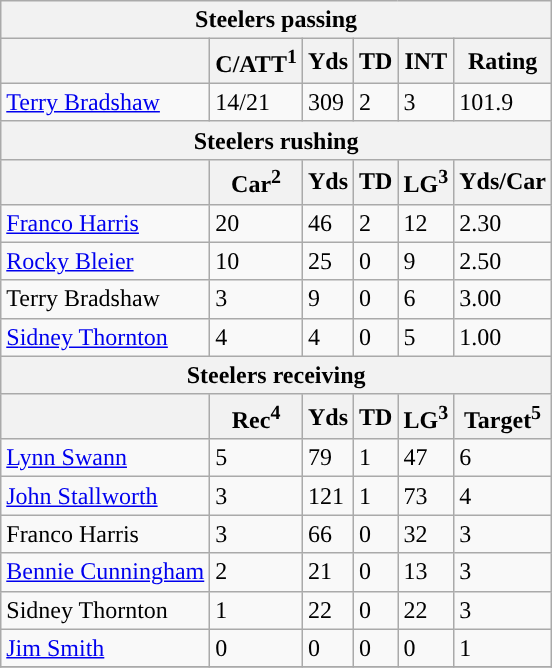<table class="wikitable">
<tr>
<th colspan=6>Steelers passing</th>
</tr>
<tr>
<th></th>
<th>C/ATT<sup>1</sup></th>
<th>Yds</th>
<th>TD</th>
<th>INT</th>
<th>Rating</th>
</tr>
<tr>
<td><a href='#'>Terry Bradshaw</a></td>
<td>14/21</td>
<td>309</td>
<td>2</td>
<td>3</td>
<td>101.9</td>
</tr>
<tr>
<th colspan=6>Steelers rushing</th>
</tr>
<tr>
<th></th>
<th>Car<sup>2</sup></th>
<th>Yds</th>
<th>TD</th>
<th>LG<sup>3</sup></th>
<th>Yds/Car</th>
</tr>
<tr>
<td><a href='#'>Franco Harris</a></td>
<td>20</td>
<td>46</td>
<td>2</td>
<td>12</td>
<td>2.30</td>
</tr>
<tr>
<td><a href='#'>Rocky Bleier</a></td>
<td>10</td>
<td>25</td>
<td>0</td>
<td>9</td>
<td>2.50</td>
</tr>
<tr>
<td>Terry Bradshaw</td>
<td>3</td>
<td>9</td>
<td>0</td>
<td>6</td>
<td>3.00</td>
</tr>
<tr>
<td><a href='#'>Sidney Thornton</a></td>
<td>4</td>
<td>4</td>
<td>0</td>
<td>5</td>
<td>1.00</td>
</tr>
<tr>
<th colspan=6>Steelers receiving</th>
</tr>
<tr>
<th></th>
<th>Rec<sup>4</sup></th>
<th>Yds</th>
<th>TD</th>
<th>LG<sup>3</sup></th>
<th>Target<sup>5</sup></th>
</tr>
<tr>
<td><a href='#'>Lynn Swann</a></td>
<td>5</td>
<td>79</td>
<td>1</td>
<td>47</td>
<td>6</td>
</tr>
<tr>
<td><a href='#'>John Stallworth</a></td>
<td>3</td>
<td>121</td>
<td>1</td>
<td>73</td>
<td>4</td>
</tr>
<tr>
<td>Franco Harris</td>
<td>3</td>
<td>66</td>
<td>0</td>
<td>32</td>
<td>3</td>
</tr>
<tr>
<td><a href='#'>Bennie Cunningham</a></td>
<td>2</td>
<td>21</td>
<td>0</td>
<td>13</td>
<td>3</td>
</tr>
<tr>
<td>Sidney Thornton</td>
<td>1</td>
<td>22</td>
<td>0</td>
<td>22</td>
<td>3</td>
</tr>
<tr>
<td><a href='#'>Jim Smith</a></td>
<td>0</td>
<td>0</td>
<td>0</td>
<td>0</td>
<td>1</td>
</tr>
<tr>
</tr>
</table>
